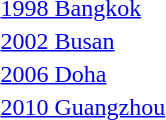<table>
<tr>
<td><a href='#'>1998 Bangkok</a></td>
<td></td>
<td></td>
<td></td>
</tr>
<tr>
<td><a href='#'>2002 Busan</a></td>
<td></td>
<td></td>
<td></td>
</tr>
<tr>
<td><a href='#'>2006 Doha</a></td>
<td></td>
<td></td>
<td></td>
</tr>
<tr>
<td rowspan=2><a href='#'>2010 Guangzhou</a></td>
<td rowspan=2></td>
<td rowspan=2></td>
<td></td>
</tr>
<tr>
<td></td>
</tr>
</table>
